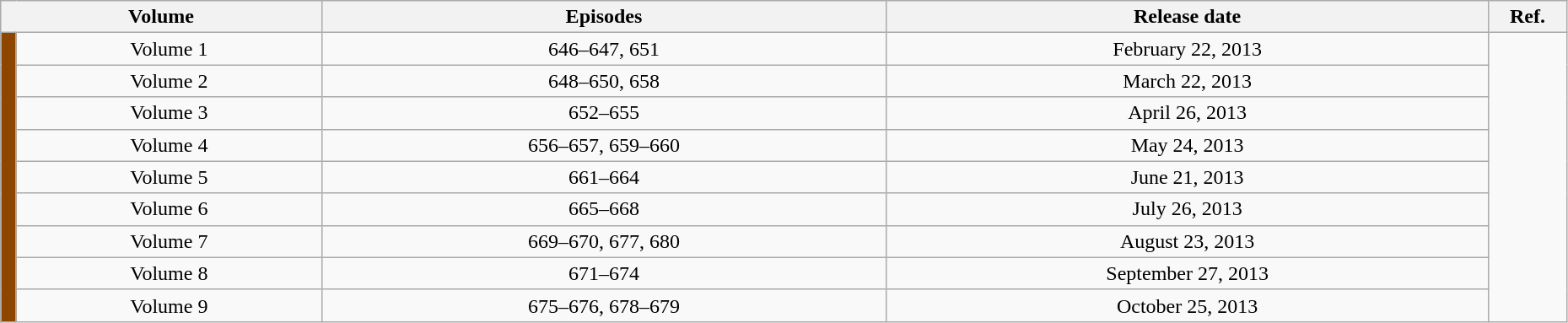<table class="wikitable" style="text-align: center; width: 98%;">
<tr>
<th colspan="2" scope="column">Volume</th>
<th scope="column">Episodes</th>
<th scope="column">Release date</th>
<th width="5%" scope="column">Ref.</th>
</tr>
<tr>
<td rowspan="9" width="1%" style="background: #8D4500;"></td>
<td>Volume 1</td>
<td>646–647, 651</td>
<td>February 22, 2013</td>
<td rowspan="9"></td>
</tr>
<tr>
<td>Volume 2</td>
<td>648–650, 658</td>
<td>March 22, 2013</td>
</tr>
<tr>
<td>Volume 3</td>
<td>652–655</td>
<td>April 26, 2013</td>
</tr>
<tr>
<td>Volume 4</td>
<td>656–657, 659–660</td>
<td>May 24, 2013</td>
</tr>
<tr>
<td>Volume 5</td>
<td>661–664</td>
<td>June 21, 2013</td>
</tr>
<tr>
<td>Volume 6</td>
<td>665–668</td>
<td>July 26, 2013</td>
</tr>
<tr>
<td>Volume 7</td>
<td>669–670, 677, 680</td>
<td>August 23, 2013</td>
</tr>
<tr>
<td>Volume 8</td>
<td>671–674</td>
<td>September 27, 2013</td>
</tr>
<tr>
<td>Volume 9</td>
<td>675–676, 678–679</td>
<td>October 25, 2013</td>
</tr>
</table>
